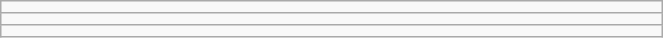<table class="wikitable" style=" text-align:center; font-size:110%;" width="35%">
<tr>
<td></td>
</tr>
<tr>
<td></td>
</tr>
<tr>
<td></td>
</tr>
</table>
